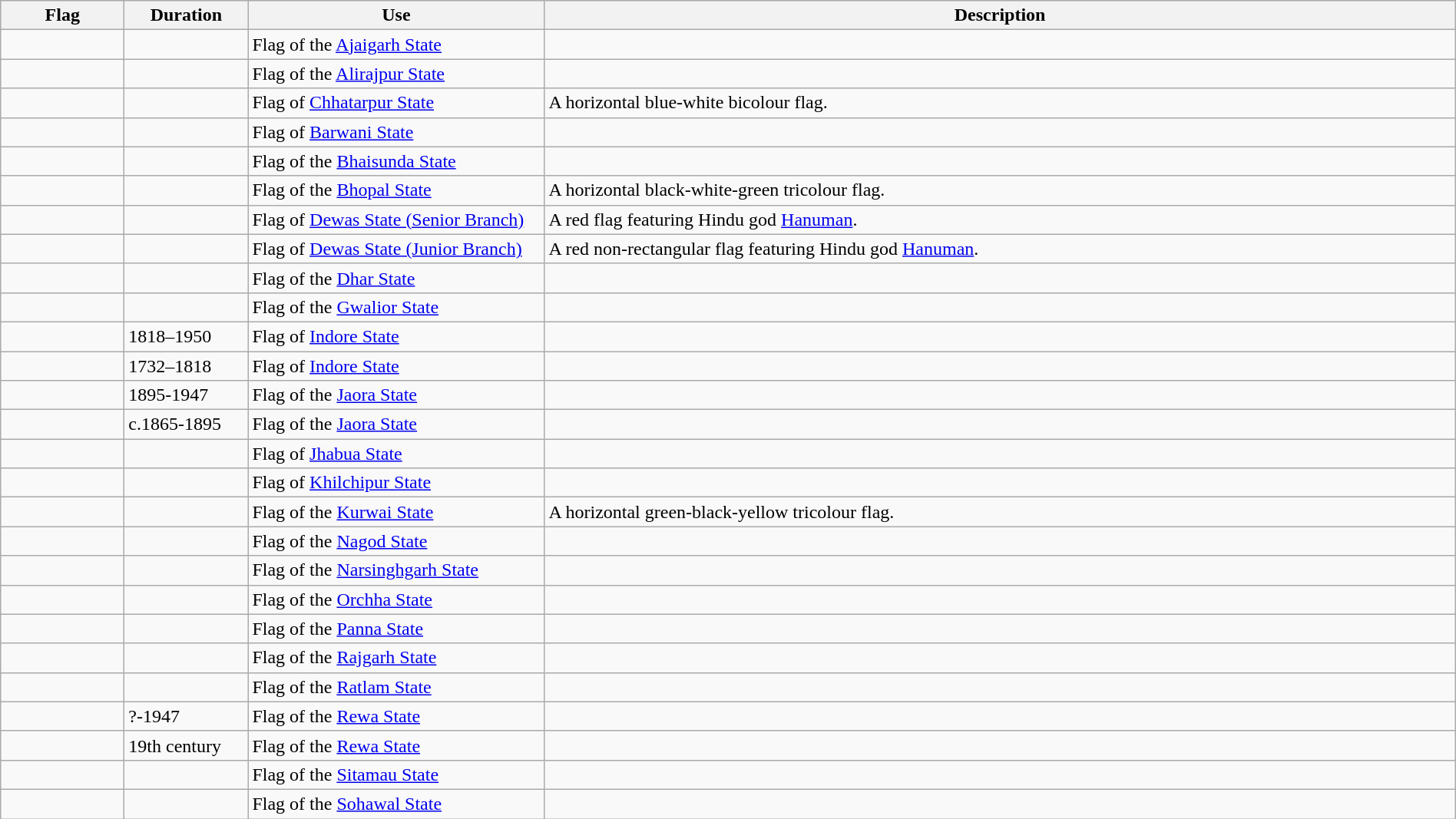<table class="wikitable" width="100%">
<tr>
<th style="width:100px;">Flag</th>
<th style="width:100px;">Duration</th>
<th style="width:250px;">Use</th>
<th style="min-width:250px">Description</th>
</tr>
<tr>
<td></td>
<td></td>
<td>Flag of the <a href='#'>Ajaigarh State</a></td>
<td></td>
</tr>
<tr>
<td></td>
<td></td>
<td>Flag of the <a href='#'>Alirajpur State</a></td>
<td></td>
</tr>
<tr>
<td></td>
<td></td>
<td>Flag of <a href='#'>Chhatarpur State</a></td>
<td>A horizontal blue-white bicolour flag.</td>
</tr>
<tr>
<td></td>
<td></td>
<td>Flag of <a href='#'>Barwani State</a></td>
<td></td>
</tr>
<tr>
<td></td>
<td></td>
<td>Flag of the <a href='#'>Bhaisunda State</a></td>
<td></td>
</tr>
<tr>
<td></td>
<td></td>
<td>Flag of the <a href='#'>Bhopal State</a></td>
<td>A horizontal black-white-green tricolour flag.</td>
</tr>
<tr>
<td></td>
<td></td>
<td>Flag of <a href='#'>Dewas State (Senior Branch)</a></td>
<td>A red flag featuring Hindu god <a href='#'>Hanuman</a>.</td>
</tr>
<tr>
<td></td>
<td></td>
<td>Flag of <a href='#'>Dewas State (Junior Branch)</a></td>
<td>A red non-rectangular flag featuring Hindu god <a href='#'>Hanuman</a>.</td>
</tr>
<tr>
<td></td>
<td></td>
<td>Flag of the <a href='#'>Dhar State</a></td>
<td></td>
</tr>
<tr>
<td></td>
<td></td>
<td>Flag of the <a href='#'>Gwalior State</a></td>
<td></td>
</tr>
<tr>
<td></td>
<td>1818–1950</td>
<td>Flag of <a href='#'>Indore State</a></td>
<td></td>
</tr>
<tr>
<td></td>
<td>1732–1818</td>
<td>Flag of <a href='#'>Indore State</a></td>
<td></td>
</tr>
<tr>
<td></td>
<td>1895-1947</td>
<td>Flag of the <a href='#'>Jaora State</a></td>
<td></td>
</tr>
<tr>
<td></td>
<td>c.1865-1895</td>
<td>Flag of the <a href='#'>Jaora State</a></td>
<td></td>
</tr>
<tr>
<td></td>
<td></td>
<td>Flag of <a href='#'>Jhabua State</a></td>
<td></td>
</tr>
<tr>
<td></td>
<td></td>
<td>Flag of <a href='#'>Khilchipur State</a></td>
<td></td>
</tr>
<tr>
<td></td>
<td></td>
<td>Flag of the <a href='#'>Kurwai State</a></td>
<td>A horizontal green-black-yellow tricolour flag.</td>
</tr>
<tr>
<td></td>
<td></td>
<td>Flag of the <a href='#'>Nagod State</a></td>
<td></td>
</tr>
<tr>
<td></td>
<td></td>
<td>Flag of the <a href='#'>Narsinghgarh State</a></td>
<td></td>
</tr>
<tr>
<td></td>
<td></td>
<td>Flag of the <a href='#'>Orchha State</a></td>
<td></td>
</tr>
<tr>
<td></td>
<td></td>
<td>Flag of the <a href='#'>Panna State</a></td>
<td></td>
</tr>
<tr>
<td></td>
<td></td>
<td>Flag of the <a href='#'>Rajgarh State</a></td>
<td></td>
</tr>
<tr>
<td></td>
<td></td>
<td>Flag of the <a href='#'>Ratlam State</a></td>
<td></td>
</tr>
<tr>
<td></td>
<td>?-1947</td>
<td>Flag of the <a href='#'>Rewa State</a></td>
<td></td>
</tr>
<tr>
<td></td>
<td>19th century</td>
<td>Flag of the <a href='#'>Rewa State</a></td>
<td></td>
</tr>
<tr>
<td></td>
<td></td>
<td>Flag of the <a href='#'>Sitamau State</a></td>
<td></td>
</tr>
<tr>
<td></td>
<td></td>
<td>Flag of the <a href='#'>Sohawal State</a></td>
<td></td>
</tr>
</table>
